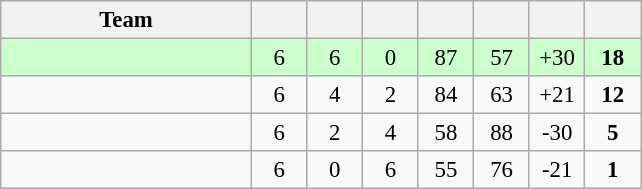<table class="wikitable" style="text-align:center;font-size:95%">
<tr>
<th width=160>Team</th>
<th width=30></th>
<th width=30></th>
<th width=30></th>
<th width=30></th>
<th width=30></th>
<th width=30></th>
<th width=30></th>
</tr>
<tr bgcolor=ccffcc>
<td align="left"></td>
<td>6</td>
<td>6</td>
<td>0</td>
<td>87</td>
<td>57</td>
<td>+30</td>
<td><strong>18</strong></td>
</tr>
<tr>
<td align="left"></td>
<td>6</td>
<td>4</td>
<td>2</td>
<td>84</td>
<td>63</td>
<td>+21</td>
<td><strong>12</strong></td>
</tr>
<tr>
<td align="left"></td>
<td>6</td>
<td>2</td>
<td>4</td>
<td>58</td>
<td>88</td>
<td>-30</td>
<td><strong>5</strong></td>
</tr>
<tr>
<td align="left"></td>
<td>6</td>
<td>0</td>
<td>6</td>
<td>55</td>
<td>76</td>
<td>-21</td>
<td><strong>1</strong></td>
</tr>
</table>
